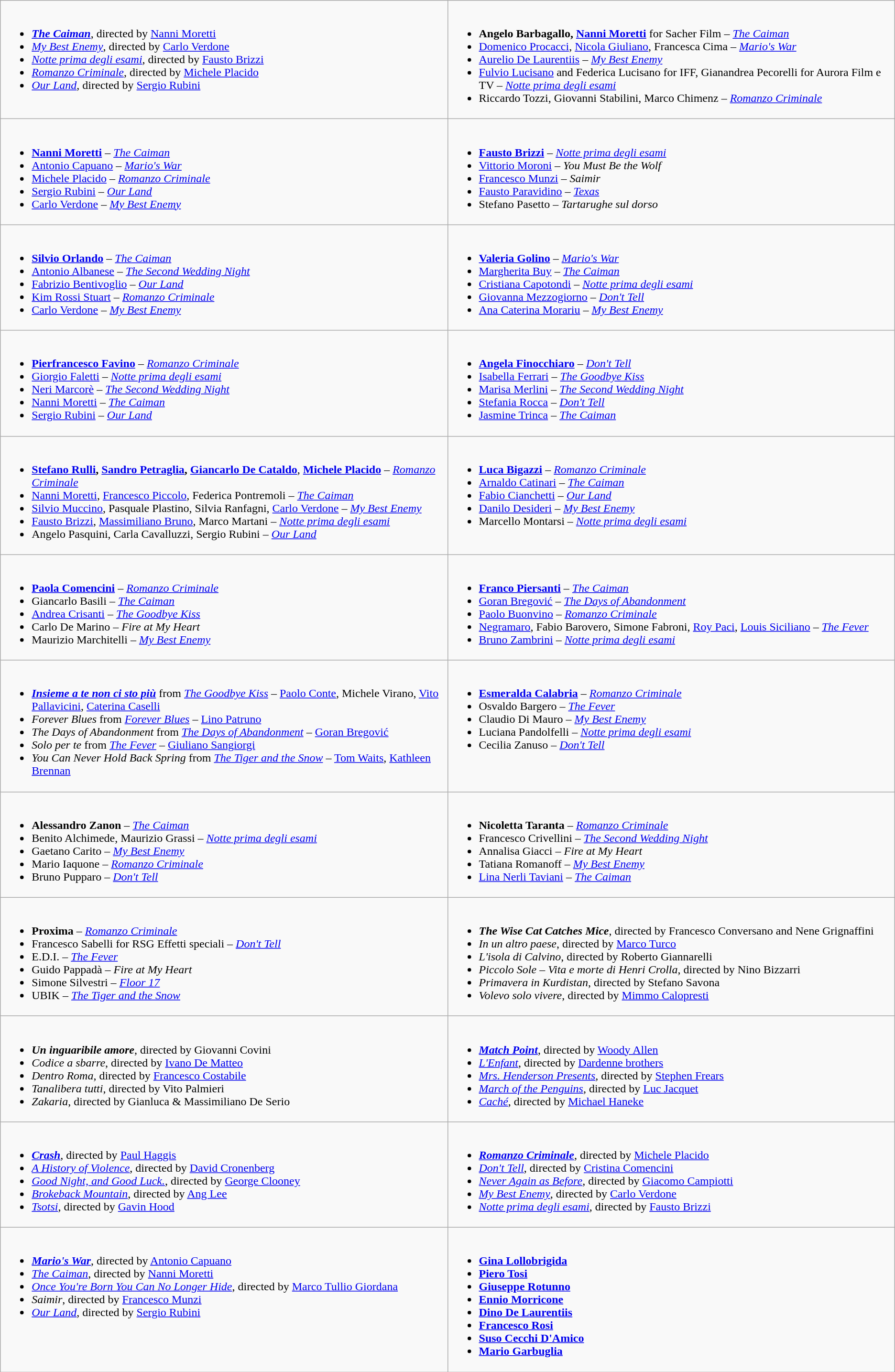<table class="wikitable" role="presentation">
<tr>
<td style="vertical-align:top; width:50%;"><br><ul><li><strong><em><a href='#'>The Caiman</a></em></strong>, directed by <a href='#'>Nanni Moretti</a></li><li><em><a href='#'>My Best Enemy</a></em>, directed by <a href='#'>Carlo Verdone</a></li><li><em><a href='#'>Notte prima degli esami</a></em>, directed by <a href='#'>Fausto Brizzi</a></li><li><em><a href='#'>Romanzo Criminale</a></em>, directed by <a href='#'>Michele Placido</a></li><li><em><a href='#'>Our Land</a></em>, directed by <a href='#'>Sergio Rubini</a></li></ul></td>
<td style="vertical-align:top; width:50%;"><br><ul><li><strong>Angelo Barbagallo, <a href='#'>Nanni Moretti</a></strong> for Sacher Film  – <em><a href='#'>The Caiman</a></em></li><li><a href='#'>Domenico Procacci</a>, <a href='#'>Nicola Giuliano</a>, Francesca Cima – <em><a href='#'>Mario's War</a></em></li><li><a href='#'>Aurelio De Laurentiis</a> – <em><a href='#'>My Best Enemy</a></em></li><li><a href='#'>Fulvio Lucisano</a> and Federica Lucisano for IFF,  Gianandrea Pecorelli for Aurora Film e TV – <em><a href='#'>Notte prima degli esami</a></em></li><li>Riccardo Tozzi,  Giovanni Stabilini, Marco Chimenz  – <em><a href='#'>Romanzo Criminale</a></em></li></ul></td>
</tr>
<tr>
<td style="vertical-align:top; width:50%;"><br><ul><li><strong><a href='#'>Nanni Moretti</a></strong> – <em><a href='#'>The Caiman</a></em></li><li><a href='#'>Antonio Capuano</a> – <em><a href='#'>Mario's War</a></em></li><li><a href='#'>Michele Placido</a> – <em><a href='#'>Romanzo Criminale</a></em></li><li><a href='#'>Sergio Rubini</a> – <em><a href='#'>Our Land</a></em></li><li><a href='#'>Carlo Verdone</a> – <em><a href='#'>My Best Enemy</a></em></li></ul></td>
<td style="vertical-align:top; width:50%;"><br><ul><li><strong><a href='#'>Fausto Brizzi</a></strong> – <em><a href='#'>Notte prima degli esami</a></em></li><li><a href='#'>Vittorio Moroni</a> – <em>You Must Be the Wolf</em></li><li><a href='#'>Francesco Munzi</a> – <em>Saimir</em></li><li><a href='#'>Fausto Paravidino</a> – <em><a href='#'>Texas</a></em></li><li>Stefano Pasetto  – <em>Tartarughe sul dorso</em></li></ul></td>
</tr>
<tr>
<td style="vertical-align:top; width:50%;"><br><ul><li><strong><a href='#'>Silvio Orlando</a></strong> – <em><a href='#'>The Caiman</a></em></li><li><a href='#'>Antonio Albanese</a> – <em><a href='#'>The Second Wedding Night</a></em></li><li><a href='#'>Fabrizio Bentivoglio</a> – <em><a href='#'>Our Land</a></em></li><li><a href='#'>Kim Rossi Stuart</a> – <em><a href='#'>Romanzo Criminale</a></em></li><li><a href='#'>Carlo Verdone</a> – <em><a href='#'>My Best Enemy</a></em></li></ul></td>
<td style="vertical-align:top; width:50%;"><br><ul><li><strong><a href='#'>Valeria Golino</a></strong> – <em><a href='#'>Mario's War</a></em></li><li><a href='#'>Margherita Buy</a> – <em><a href='#'>The Caiman</a></em></li><li><a href='#'>Cristiana Capotondi</a> – <em><a href='#'>Notte prima degli esami</a></em></li><li><a href='#'>Giovanna Mezzogiorno</a> – <em><a href='#'>Don't Tell</a></em></li><li><a href='#'>Ana Caterina Morariu</a> – <em><a href='#'>My Best Enemy</a></em></li></ul></td>
</tr>
<tr>
<td style="vertical-align:top; width:50%;"><br><ul><li><strong><a href='#'>Pierfrancesco Favino</a></strong> – <em><a href='#'>Romanzo Criminale</a></em></li><li><a href='#'>Giorgio Faletti</a> – <em><a href='#'>Notte prima degli esami</a></em></li><li><a href='#'>Neri Marcorè</a> – <em><a href='#'>The Second Wedding Night</a></em></li><li><a href='#'>Nanni Moretti</a> – <em><a href='#'>The Caiman</a></em></li><li><a href='#'>Sergio Rubini</a> – <em><a href='#'>Our Land</a></em></li></ul></td>
<td style="vertical-align:top; width:50%;"><br><ul><li><strong><a href='#'>Angela Finocchiaro</a></strong> – <em><a href='#'>Don't Tell</a></em></li><li><a href='#'>Isabella Ferrari</a> – <em><a href='#'>The Goodbye Kiss</a></em></li><li><a href='#'>Marisa Merlini</a> – <em><a href='#'>The Second Wedding Night</a></em></li><li><a href='#'>Stefania Rocca</a> – <em><a href='#'>Don't Tell</a></em></li><li><a href='#'>Jasmine Trinca</a> – <em><a href='#'>The Caiman</a></em></li></ul></td>
</tr>
<tr>
<td style="vertical-align:top; width:50%;"><br><ul><li><strong><a href='#'>Stefano Rulli</a>, <a href='#'>Sandro Petraglia</a>, <a href='#'>Giancarlo De Cataldo</a></strong>, <strong><a href='#'>Michele Placido</a></strong> – <em><a href='#'>Romanzo Criminale</a></em></li><li><a href='#'>Nanni Moretti</a>, <a href='#'>Francesco Piccolo</a>, Federica Pontremoli – <em><a href='#'>The Caiman</a></em></li><li><a href='#'>Silvio Muccino</a>, Pasquale Plastino, Silvia Ranfagni, <a href='#'>Carlo Verdone</a> – <em><a href='#'>My Best Enemy</a></em></li><li><a href='#'>Fausto Brizzi</a>, <a href='#'>Massimiliano Bruno</a>, Marco Martani – <em><a href='#'>Notte prima degli esami</a></em></li><li>Angelo Pasquini, Carla Cavalluzzi, Sergio Rubini – <em><a href='#'>Our Land</a></em></li></ul></td>
<td style="vertical-align:top; width:50%;"><br><ul><li><strong><a href='#'>Luca Bigazzi</a></strong> – <em><a href='#'>Romanzo Criminale</a></em></li><li><a href='#'>Arnaldo Catinari</a> – <em><a href='#'>The Caiman</a></em></li><li><a href='#'>Fabio Cianchetti</a> – <em><a href='#'>Our Land</a></em></li><li><a href='#'>Danilo Desideri</a> – <em><a href='#'>My Best Enemy</a></em></li><li>Marcello Montarsi – <em><a href='#'>Notte prima degli esami</a></em></li></ul></td>
</tr>
<tr>
<td style="vertical-align:top; width:50%;"><br><ul><li><strong><a href='#'>Paola Comencini</a></strong> – <em><a href='#'>Romanzo Criminale</a></em></li><li>Giancarlo Basili  – <em><a href='#'>The Caiman</a></em></li><li><a href='#'>Andrea Crisanti</a> – <em><a href='#'>The Goodbye Kiss</a></em></li><li>Carlo De Marino  – <em>Fire at My Heart</em></li><li>Maurizio Marchitelli – <em><a href='#'>My Best Enemy</a></em></li></ul></td>
<td style="vertical-align:top; width:50%;"><br><ul><li><strong><a href='#'>Franco Piersanti</a></strong> – <em><a href='#'>The Caiman</a></em></li><li><a href='#'>Goran Bregović</a> – <em><a href='#'>The Days of Abandonment</a></em></li><li><a href='#'>Paolo Buonvino</a> – <em><a href='#'>Romanzo Criminale</a></em></li><li><a href='#'>Negramaro</a>, Fabio Barovero, Simone Fabroni, <a href='#'>Roy Paci</a>, <a href='#'>Louis Siciliano</a> – <em><a href='#'>The Fever</a></em></li><li><a href='#'>Bruno Zambrini</a> – <em><a href='#'>Notte prima degli esami</a></em></li></ul></td>
</tr>
<tr>
<td style="vertical-align:top; width:50%;"><br><ul><li><strong><em><a href='#'>Insieme a te non ci sto più</a></em></strong> from   <em><a href='#'>The Goodbye Kiss</a></em> –  <a href='#'>Paolo Conte</a>, Michele Virano, <a href='#'>Vito Pallavicini</a>, <a href='#'>Caterina Caselli</a></li><li><em>Forever Blues</em> from <em><a href='#'>Forever Blues</a></em> –  <a href='#'>Lino Patruno</a></li><li><em>The Days of Abandonment</em> from <em><a href='#'>The Days of Abandonment</a></em> –  <a href='#'>Goran Bregović</a></li><li><em>Solo per te</em> from <em><a href='#'>The Fever</a></em> – <a href='#'>Giuliano Sangiorgi</a></li><li><em>You Can Never Hold Back Spring</em> from <em><a href='#'>The Tiger and the Snow</a></em> –  <a href='#'>Tom Waits</a>, <a href='#'>Kathleen Brennan</a></li></ul></td>
<td style="vertical-align:top; width:50%;"><br><ul><li><strong><a href='#'>Esmeralda Calabria</a></strong> – <em><a href='#'>Romanzo Criminale</a></em></li><li>Osvaldo Bargero  – <em><a href='#'>The Fever</a></em></li><li>Claudio Di Mauro  – <em><a href='#'>My Best Enemy</a></em></li><li>Luciana Pandolfelli  – <em><a href='#'>Notte prima degli esami</a></em></li><li>Cecilia Zanuso  – <em><a href='#'>Don't Tell</a></em></li></ul></td>
</tr>
<tr>
<td style="vertical-align:top; width:50%;"><br><ul><li><strong>Alessandro Zanon</strong> – <em><a href='#'>The Caiman</a></em></li><li>Benito Alchimede, Maurizio Grassi  – <em><a href='#'>Notte prima degli esami</a></em></li><li>Gaetano Carito – <em><a href='#'>My Best Enemy</a></em></li><li>Mario Iaquone  – <em><a href='#'>Romanzo Criminale</a></em></li><li>Bruno Pupparo  – <em><a href='#'>Don't Tell</a></em></li></ul></td>
<td style="vertical-align:top; width:50%;"><br><ul><li><strong>Nicoletta Taranta</strong> – <em><a href='#'>Romanzo Criminale</a></em></li><li>Francesco Crivellini  – <em><a href='#'>The Second Wedding Night</a></em></li><li>Annalisa Giacci  – <em>Fire at My Heart</em></li><li>Tatiana Romanoff – <em><a href='#'>My Best Enemy</a></em></li><li><a href='#'>Lina Nerli Taviani</a> – <em><a href='#'>The Caiman</a></em></li></ul></td>
</tr>
<tr>
<td style="vertical-align:top; width:50%;"><br><ul><li><strong>Proxima</strong> – <em><a href='#'>Romanzo Criminale</a></em></li><li>Francesco Sabelli for RSG Effetti speciali  – <em><a href='#'>Don't Tell</a></em></li><li>E.D.I. – <em><a href='#'>The Fever</a></em></li><li>Guido Pappadà – <em>Fire at My Heart</em></li><li>Simone Silvestri  – <em><a href='#'>Floor 17</a></em></li><li>UBIK  – <em><a href='#'>The Tiger and the Snow</a></em></li></ul></td>
<td style="vertical-align:top; width:50%;"><br><ul><li><strong><em>The Wise Cat Catches Mice</em></strong>, directed by  Francesco Conversano and Nene Grignaffini</li><li><em>In un altro paese</em>, directed by <a href='#'>Marco Turco</a></li><li><em>L'isola di Calvino</em>, directed by Roberto Giannarelli</li><li><em>Piccolo Sole – Vita e morte di Henri Crolla</em>, directed by Nino Bizzarri</li><li><em>Primavera in Kurdistan</em>, directed by Stefano Savona</li><li><em>Volevo solo vivere</em>, directed by <a href='#'>Mimmo Calopresti</a></li></ul></td>
</tr>
<tr>
<td style="vertical-align:top; width:50%;"><br><ul><li><strong><em>Un inguaribile amore</em></strong>, directed by Giovanni Covini</li><li><em>Codice a sbarre</em>, directed by <a href='#'>Ivano De Matteo</a></li><li><em>Dentro Roma</em>, directed by  <a href='#'>Francesco Costabile</a></li><li><em>Tanalibera tutti</em>, directed by Vito Palmieri</li><li><em>Zakaria</em>, directed by  Gianluca & Massimiliano De Serio</li></ul></td>
<td style="vertical-align:top; width:50%;"><br><ul><li><strong><em><a href='#'>Match Point</a></em></strong>, directed by <a href='#'>Woody Allen</a></li><li><em><a href='#'>L'Enfant</a></em>, directed by <a href='#'>Dardenne brothers</a></li><li><em><a href='#'>Mrs. Henderson Presents</a></em>, directed by <a href='#'>Stephen Frears</a></li><li><em><a href='#'>March of the Penguins</a></em>, directed by <a href='#'>Luc Jacquet</a></li><li><em><a href='#'>Caché</a></em>, directed by <a href='#'>Michael Haneke</a></li></ul></td>
</tr>
<tr>
<td style="vertical-align:top; width:50%;"><br><ul><li><strong><em><a href='#'>Crash</a></em></strong>, directed by <a href='#'>Paul Haggis</a></li><li><em><a href='#'>A History of Violence</a></em>, directed by <a href='#'>David Cronenberg</a></li><li><em><a href='#'>Good Night, and Good Luck.</a></em>, directed by <a href='#'>George Clooney</a></li><li><em><a href='#'>Brokeback Mountain</a></em>, directed by <a href='#'>Ang Lee</a></li><li><em><a href='#'>Tsotsi</a></em>, directed by <a href='#'>Gavin Hood</a></li></ul></td>
<td style="vertical-align:top; width:50%;"><br><ul><li><strong><em><a href='#'>Romanzo Criminale</a></em></strong>, directed by <a href='#'>Michele Placido</a></li><li><em><a href='#'>Don't Tell</a></em>, directed by <a href='#'>Cristina Comencini</a></li><li><em><a href='#'>Never Again as Before</a></em>, directed by <a href='#'>Giacomo Campiotti</a></li><li><em><a href='#'>My Best Enemy</a></em>, directed by <a href='#'>Carlo Verdone</a></li><li><em><a href='#'>Notte prima degli esami</a></em>, directed by <a href='#'>Fausto Brizzi</a></li></ul></td>
</tr>
<tr>
<td style="vertical-align:top; width:50%;"><br><ul><li><strong><em><a href='#'>Mario's War</a></em></strong>, directed by <a href='#'>Antonio Capuano</a></li><li><em><a href='#'>The Caiman</a></em>, directed by <a href='#'>Nanni Moretti</a></li><li><em><a href='#'>Once You're Born You Can No Longer Hide</a></em>, directed by <a href='#'>Marco Tullio Giordana</a></li><li><em>Saimir</em>, directed by <a href='#'>Francesco Munzi</a></li><li><em><a href='#'>Our Land</a></em>, directed by <a href='#'>Sergio Rubini</a></li></ul></td>
<td style="vertical-align:top; width:50%;"><br><ul><li><strong><a href='#'>Gina Lollobrigida</a></strong></li><li><strong><a href='#'>Piero Tosi</a></strong></li><li><strong><a href='#'>Giuseppe Rotunno</a></strong></li><li><strong><a href='#'>Ennio Morricone</a></strong></li><li><strong><a href='#'>Dino De Laurentiis</a></strong></li><li><strong><a href='#'>Francesco Rosi</a></strong></li><li><strong><a href='#'>Suso Cecchi D'Amico</a></strong></li><li><strong><a href='#'>Mario Garbuglia</a></strong></li></ul></td>
</tr>
</table>
